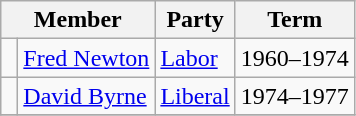<table class="wikitable">
<tr>
<th colspan="2">Member</th>
<th>Party</th>
<th>Term</th>
</tr>
<tr>
<td> </td>
<td><a href='#'>Fred Newton</a></td>
<td><a href='#'>Labor</a></td>
<td>1960–1974</td>
</tr>
<tr>
<td> </td>
<td><a href='#'>David Byrne</a></td>
<td><a href='#'>Liberal</a></td>
<td>1974–1977</td>
</tr>
<tr>
</tr>
</table>
